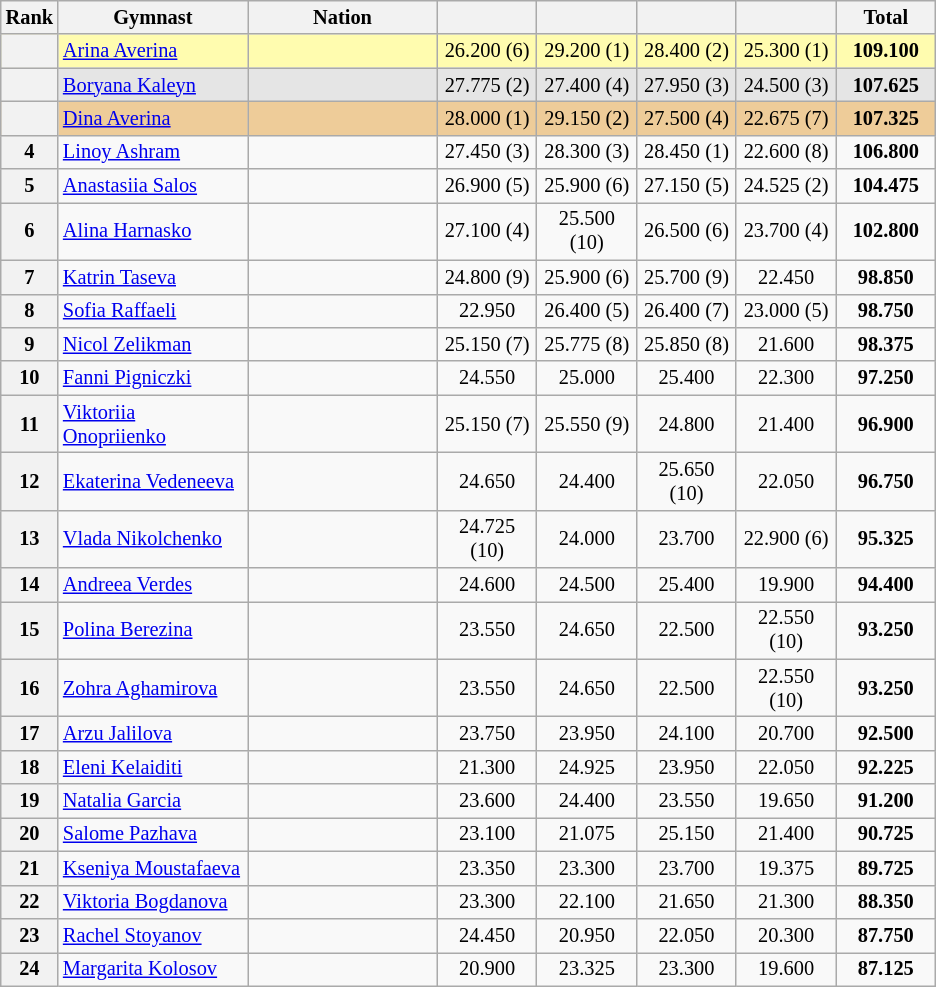<table class="wikitable sortable" style="text-align:center; font-size:85%">
<tr>
<th scope="col" style="width:20px;">Rank</th>
<th ! scope="col" style="width:120px;">Gymnast</th>
<th ! scope="col" style="width:120px;">Nation</th>
<th scope="col" style="width:60px;" !></th>
<th scope="col" style="width:60px;" !></th>
<th scope="col" style="width:60px;" !></th>
<th ! scope="col" style="width:60px;"></th>
<th ! scope="col" style="width:60px;">Total</th>
</tr>
<tr |- bgcolor=fffcaf>
<th scope=row></th>
<td align=left><a href='#'>Arina Averina</a></td>
<td style="text-align:left;"></td>
<td>26.200 (6)</td>
<td>29.200 (1)</td>
<td>28.400 (2)</td>
<td>25.300 (1)</td>
<td><strong>109.100</strong></td>
</tr>
<tr |- bgcolor=e5e5e5>
<th scope=row></th>
<td align=left><a href='#'>Boryana Kaleyn</a></td>
<td style="text-align:left;"></td>
<td>27.775 (2)</td>
<td>27.400 (4)</td>
<td>27.950 (3)</td>
<td>24.500 (3)</td>
<td><strong>107.625</strong></td>
</tr>
<tr |- bgcolor=eecc99>
<th scope=row></th>
<td align=left><a href='#'>Dina Averina</a></td>
<td style="text-align:left;"></td>
<td>28.000 (1)</td>
<td>29.150 (2)</td>
<td>27.500 (4)</td>
<td>22.675 (7)</td>
<td><strong>107.325</strong></td>
</tr>
<tr>
<th scope=row>4</th>
<td align=left><a href='#'>Linoy Ashram</a></td>
<td style="text-align:left;"></td>
<td>27.450 (3)</td>
<td>28.300 (3)</td>
<td>28.450 (1)</td>
<td>22.600 (8)</td>
<td><strong>106.800</strong></td>
</tr>
<tr>
<th scope=row>5</th>
<td align=left><a href='#'>Anastasiia Salos</a></td>
<td style="text-align:left;"></td>
<td>26.900 (5)</td>
<td>25.900 (6)</td>
<td>27.150 (5)</td>
<td>24.525 (2)</td>
<td><strong>104.475</strong></td>
</tr>
<tr>
<th scope=row>6</th>
<td align=left><a href='#'>Alina Harnasko</a></td>
<td style="text-align:left;"></td>
<td>27.100 (4)</td>
<td>25.500 (10)</td>
<td>26.500 (6)</td>
<td>23.700 (4)</td>
<td><strong>102.800</strong></td>
</tr>
<tr>
<th scope=row>7</th>
<td align=left><a href='#'>Katrin Taseva</a></td>
<td style="text-align:left;"></td>
<td>24.800 (9)</td>
<td>25.900 (6)</td>
<td>25.700 (9)</td>
<td>22.450</td>
<td><strong>98.850</strong></td>
</tr>
<tr>
<th scope=row>8</th>
<td align=left><a href='#'>Sofia Raffaeli</a></td>
<td style="text-align:left;"></td>
<td>22.950</td>
<td>26.400 (5)</td>
<td>26.400 (7)</td>
<td>23.000 (5)</td>
<td><strong>98.750</strong></td>
</tr>
<tr>
<th scope=row>9</th>
<td align=left><a href='#'>Nicol Zelikman</a></td>
<td style="text-align:left;"></td>
<td>25.150 (7)</td>
<td>25.775 (8)</td>
<td>25.850 (8)</td>
<td>21.600</td>
<td><strong>98.375</strong></td>
</tr>
<tr>
<th scope=row>10</th>
<td align=left><a href='#'>Fanni Pigniczki</a></td>
<td style="text-align:left;"></td>
<td>24.550</td>
<td>25.000</td>
<td>25.400</td>
<td>22.300</td>
<td><strong>97.250</strong></td>
</tr>
<tr>
<th scope=row>11</th>
<td align=left><a href='#'>Viktoriia Onopriienko</a></td>
<td style="text-align:left;"></td>
<td>25.150 (7)</td>
<td>25.550 (9)</td>
<td>24.800</td>
<td>21.400</td>
<td><strong>96.900</strong></td>
</tr>
<tr>
<th scope=row>12</th>
<td align=left><a href='#'>Ekaterina Vedeneeva</a></td>
<td style="text-align:left;"></td>
<td>24.650</td>
<td>24.400</td>
<td>25.650 (10)</td>
<td>22.050</td>
<td><strong>96.750</strong></td>
</tr>
<tr>
<th scope=row>13</th>
<td align=left><a href='#'>Vlada Nikolchenko</a></td>
<td style="text-align:left;"></td>
<td>24.725 (10)</td>
<td>24.000</td>
<td>23.700</td>
<td>22.900 (6)</td>
<td><strong>95.325</strong></td>
</tr>
<tr>
<th scope=row>14</th>
<td align=left><a href='#'>Andreea Verdes</a></td>
<td style="text-align:left;"></td>
<td>24.600</td>
<td>24.500</td>
<td>25.400</td>
<td>19.900</td>
<td><strong>94.400</strong></td>
</tr>
<tr>
<th scope=row>15</th>
<td align=left><a href='#'>Polina Berezina</a></td>
<td style="text-align:left;"></td>
<td>23.550</td>
<td>24.650</td>
<td>22.500</td>
<td>22.550 (10)</td>
<td><strong>93.250</strong></td>
</tr>
<tr>
<th scope=row>16</th>
<td align=left><a href='#'>Zohra Aghamirova</a></td>
<td style="text-align:left;"></td>
<td>23.550</td>
<td>24.650</td>
<td>22.500</td>
<td>22.550 (10)</td>
<td><strong>93.250</strong></td>
</tr>
<tr>
<th scope=row>17</th>
<td align=left><a href='#'>Arzu Jalilova</a></td>
<td style="text-align:left;"></td>
<td>23.750</td>
<td>23.950</td>
<td>24.100</td>
<td>20.700</td>
<td><strong>92.500</strong></td>
</tr>
<tr>
<th scope=row>18</th>
<td align=left><a href='#'>Eleni Kelaiditi</a></td>
<td style="text-align:left;"></td>
<td>21.300</td>
<td>24.925</td>
<td>23.950</td>
<td>22.050</td>
<td><strong>92.225</strong></td>
</tr>
<tr>
<th scope=row>19</th>
<td align=left><a href='#'>Natalia Garcia</a></td>
<td style="text-align:left;"></td>
<td>23.600</td>
<td>24.400</td>
<td>23.550</td>
<td>19.650</td>
<td><strong>91.200</strong></td>
</tr>
<tr>
<th scope=row>20</th>
<td align=left><a href='#'>Salome Pazhava</a></td>
<td style="text-align:left;"></td>
<td>23.100</td>
<td>21.075</td>
<td>25.150</td>
<td>21.400</td>
<td><strong>90.725</strong></td>
</tr>
<tr>
<th scope=row>21</th>
<td align=left><a href='#'>Kseniya Moustafaeva</a></td>
<td style="text-align:left;"></td>
<td>23.350</td>
<td>23.300</td>
<td>23.700</td>
<td>19.375</td>
<td><strong>89.725</strong></td>
</tr>
<tr>
<th scope=row>22</th>
<td align=left><a href='#'>Viktoria Bogdanova</a></td>
<td style="text-align:left;"></td>
<td>23.300</td>
<td>22.100</td>
<td>21.650</td>
<td>21.300</td>
<td><strong>88.350</strong></td>
</tr>
<tr>
<th scope=row>23</th>
<td align=left><a href='#'>Rachel Stoyanov</a></td>
<td style="text-align:left;"></td>
<td>24.450</td>
<td>20.950</td>
<td>22.050</td>
<td>20.300</td>
<td><strong>87.750</strong></td>
</tr>
<tr>
<th scope=row>24</th>
<td align=left><a href='#'>Margarita Kolosov</a></td>
<td style="text-align:left;"></td>
<td>20.900</td>
<td>23.325</td>
<td>23.300</td>
<td>19.600</td>
<td><strong>87.125</strong></td>
</tr>
</table>
